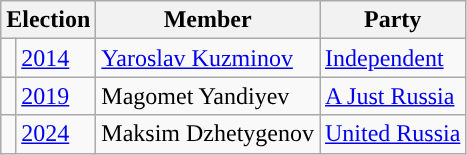<table class="wikitable">
<tr>
<th colspan="2">Election</th>
<th>Member</th>
<th>Party</th>
</tr>
<tr>
<td style="background-color:"></td>
<td><a href='#'>2014</a></td>
<td><a href='#'>Yaroslav Kuzminov</a></td>
<td><a href='#'>Independent</a></td>
</tr>
<tr>
<td style="background-color:"></td>
<td><a href='#'>2019</a></td>
<td>Magomet Yandiyev</td>
<td><a href='#'>A Just Russia</a></td>
</tr>
<tr>
<td style="background-color:"></td>
<td><a href='#'>2024</a></td>
<td>Maksim Dzhetygenov</td>
<td><a href='#'>United Russia</a></td>
</tr>
</table>
